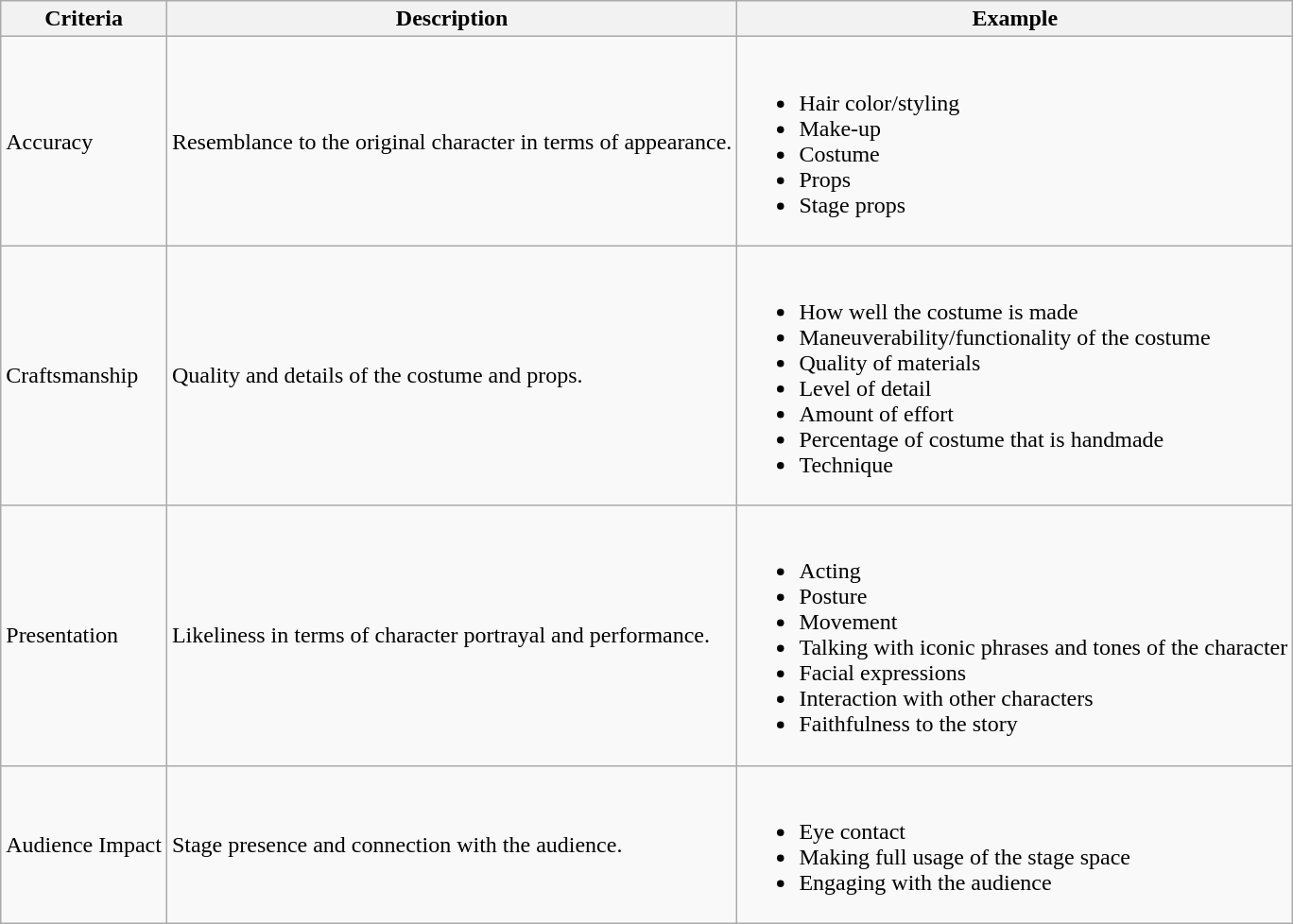<table class="wikitable">
<tr>
<th>Criteria</th>
<th>Description</th>
<th>Example</th>
</tr>
<tr>
<td>Accuracy</td>
<td>Resemblance to the original character in terms of appearance.</td>
<td><br><ul><li>Hair color/styling</li><li>Make-up</li><li>Costume</li><li>Props</li><li>Stage props</li></ul></td>
</tr>
<tr>
<td>Craftsmanship</td>
<td>Quality and details of the costume and props.</td>
<td><br><ul><li>How well the costume is made</li><li>Maneuverability/functionality of the costume</li><li>Quality of materials</li><li>Level of detail</li><li>Amount of effort</li><li>Percentage of costume that is handmade</li><li>Technique</li></ul></td>
</tr>
<tr>
<td>Presentation</td>
<td>Likeliness in terms of character portrayal and performance.</td>
<td><br><ul><li>Acting</li><li>Posture</li><li>Movement</li><li>Talking with iconic phrases and tones of the character</li><li>Facial expressions</li><li>Interaction with other characters</li><li>Faithfulness to the story</li></ul></td>
</tr>
<tr>
<td>Audience Impact</td>
<td>Stage presence and connection with the audience.</td>
<td><br><ul><li>Eye contact</li><li>Making full usage of the stage space</li><li>Engaging with the audience</li></ul></td>
</tr>
</table>
